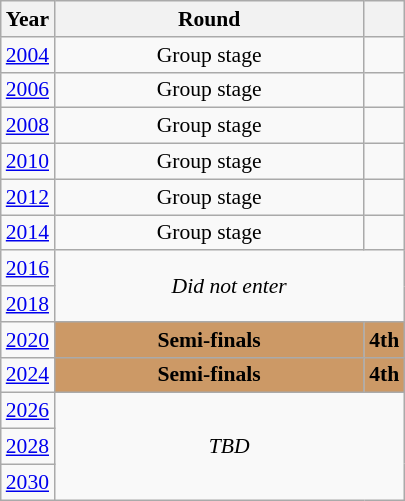<table class="wikitable" style="text-align: center; font-size:90%">
<tr>
<th>Year</th>
<th style="width:200px">Round</th>
<th></th>
</tr>
<tr>
<td><a href='#'>2004</a></td>
<td>Group stage</td>
<td></td>
</tr>
<tr>
<td><a href='#'>2006</a></td>
<td>Group stage</td>
<td></td>
</tr>
<tr>
<td><a href='#'>2008</a></td>
<td>Group stage</td>
<td></td>
</tr>
<tr>
<td><a href='#'>2010</a></td>
<td>Group stage</td>
<td></td>
</tr>
<tr>
<td><a href='#'>2012</a></td>
<td>Group stage</td>
<td></td>
</tr>
<tr>
<td><a href='#'>2014</a></td>
<td>Group stage</td>
<td></td>
</tr>
<tr>
<td><a href='#'>2016</a></td>
<td colspan="2" rowspan="2"><em>Did not enter</em></td>
</tr>
<tr>
<td><a href='#'>2018</a></td>
</tr>
<tr>
<td><a href='#'>2020</a></td>
<td bgcolor="cc9966"><strong>Semi-finals</strong></td>
<td bgcolor="cc9966"><strong>4th</strong></td>
</tr>
<tr>
<td><a href='#'>2024</a></td>
<td bgcolor="cc9966"><strong>Semi-finals</strong></td>
<td bgcolor="cc9966"><strong>4th</strong></td>
</tr>
<tr>
<td><a href='#'>2026</a></td>
<td colspan="2" rowspan="3"><em>TBD</em></td>
</tr>
<tr>
<td><a href='#'>2028</a></td>
</tr>
<tr>
<td><a href='#'>2030</a></td>
</tr>
</table>
